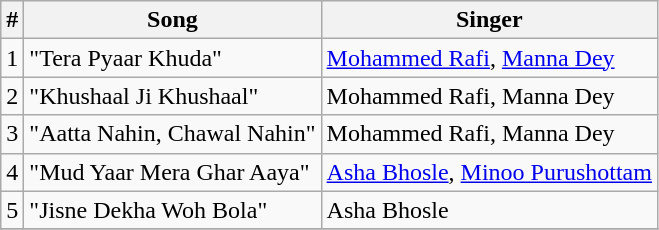<table class="wikitable">
<tr>
<th>#</th>
<th>Song</th>
<th>Singer</th>
</tr>
<tr>
<td>1</td>
<td>"Tera Pyaar Khuda"</td>
<td><a href='#'>Mohammed Rafi</a>, <a href='#'>Manna Dey</a></td>
</tr>
<tr>
<td>2</td>
<td>"Khushaal Ji Khushaal"</td>
<td>Mohammed Rafi, Manna Dey</td>
</tr>
<tr>
<td>3</td>
<td>"Aatta Nahin, Chawal Nahin"</td>
<td>Mohammed Rafi, Manna Dey</td>
</tr>
<tr>
<td>4</td>
<td>"Mud Yaar Mera Ghar Aaya"</td>
<td><a href='#'>Asha Bhosle</a>, <a href='#'>Minoo Purushottam</a></td>
</tr>
<tr>
<td>5</td>
<td>"Jisne Dekha Woh Bola"</td>
<td>Asha Bhosle</td>
</tr>
<tr>
</tr>
</table>
